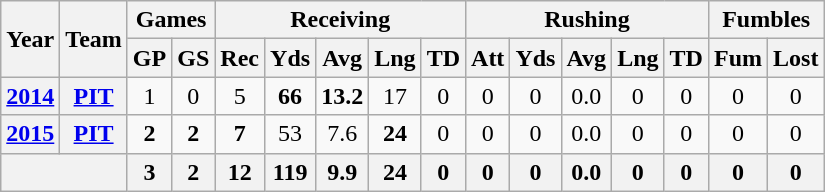<table class= "wikitable" style="text-align:center;">
<tr>
<th rowspan="2">Year</th>
<th rowspan="2">Team</th>
<th colspan="2">Games</th>
<th colspan="5">Receiving</th>
<th colspan="5">Rushing</th>
<th colspan="2">Fumbles</th>
</tr>
<tr>
<th>GP</th>
<th>GS</th>
<th>Rec</th>
<th>Yds</th>
<th>Avg</th>
<th>Lng</th>
<th>TD</th>
<th>Att</th>
<th>Yds</th>
<th>Avg</th>
<th>Lng</th>
<th>TD</th>
<th>Fum</th>
<th>Lost</th>
</tr>
<tr>
<th><a href='#'>2014</a></th>
<th><a href='#'>PIT</a></th>
<td>1</td>
<td>0</td>
<td>5</td>
<td><strong>66</strong></td>
<td><strong>13.2</strong></td>
<td>17</td>
<td>0</td>
<td>0</td>
<td>0</td>
<td>0.0</td>
<td>0</td>
<td>0</td>
<td>0</td>
<td>0</td>
</tr>
<tr>
<th><a href='#'>2015</a></th>
<th><a href='#'>PIT</a></th>
<td><strong>2</strong></td>
<td><strong>2</strong></td>
<td><strong>7</strong></td>
<td>53</td>
<td>7.6</td>
<td><strong>24</strong></td>
<td>0</td>
<td>0</td>
<td>0</td>
<td>0.0</td>
<td>0</td>
<td>0</td>
<td>0</td>
<td>0</td>
</tr>
<tr>
<th colspan="2"></th>
<th>3</th>
<th>2</th>
<th>12</th>
<th>119</th>
<th>9.9</th>
<th>24</th>
<th>0</th>
<th>0</th>
<th>0</th>
<th>0.0</th>
<th>0</th>
<th>0</th>
<th>0</th>
<th>0</th>
</tr>
</table>
